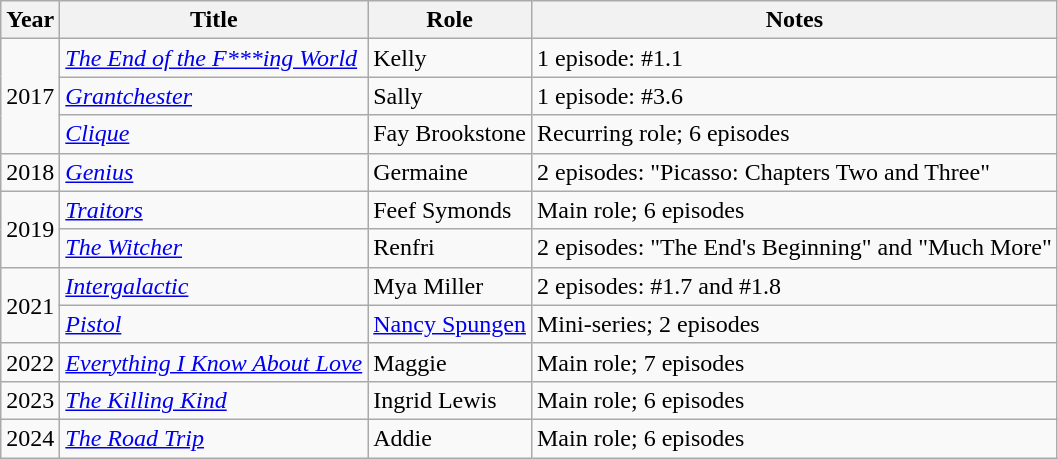<table class="wikitable sortable">
<tr>
<th>Year</th>
<th>Title</th>
<th>Role</th>
<th>Notes</th>
</tr>
<tr>
<td rowspan="3">2017</td>
<td><em><a href='#'>The End of the F***ing World</a></em></td>
<td>Kelly</td>
<td>1 episode: #1.1</td>
</tr>
<tr>
<td><em><a href='#'>Grantchester</a></em></td>
<td>Sally</td>
<td>1 episode: #3.6</td>
</tr>
<tr>
<td><em><a href='#'>Clique</a></em></td>
<td>Fay Brookstone</td>
<td>Recurring role; 6 episodes</td>
</tr>
<tr>
<td>2018</td>
<td><em><a href='#'>Genius</a></em></td>
<td>Germaine</td>
<td>2 episodes: "Picasso: Chapters Two and Three"</td>
</tr>
<tr>
<td rowspan="2">2019</td>
<td><em><a href='#'>Traitors</a></em></td>
<td>Feef Symonds</td>
<td>Main role; 6 episodes</td>
</tr>
<tr>
<td><em><a href='#'>The Witcher</a></em></td>
<td>Renfri</td>
<td>2 episodes: "The End's Beginning" and "Much More"</td>
</tr>
<tr>
<td rowspan="2">2021</td>
<td><em><a href='#'>Intergalactic</a></em></td>
<td>Mya Miller</td>
<td>2 episodes: #1.7 and #1.8</td>
</tr>
<tr>
<td><em><a href='#'>Pistol</a></em></td>
<td><a href='#'>Nancy Spungen</a></td>
<td>Mini-series; 2 episodes</td>
</tr>
<tr>
<td>2022</td>
<td><em><a href='#'>Everything I Know About Love</a></em></td>
<td>Maggie</td>
<td>Main role; 7 episodes</td>
</tr>
<tr>
<td>2023</td>
<td><em><a href='#'>The Killing Kind</a></em></td>
<td>Ingrid Lewis</td>
<td>Main role; 6 episodes</td>
</tr>
<tr>
<td>2024</td>
<td><em><a href='#'>The Road Trip</a></em></td>
<td>Addie</td>
<td>Main role; 6 episodes</td>
</tr>
</table>
